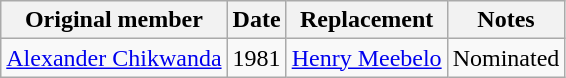<table class=wikitable sortable">
<tr>
<th>Original member</th>
<th>Date</th>
<th>Replacement</th>
<th>Notes</th>
</tr>
<tr>
<td><a href='#'>Alexander Chikwanda</a></td>
<td>1981</td>
<td><a href='#'>Henry Meebelo</a></td>
<td>Nominated</td>
</tr>
</table>
